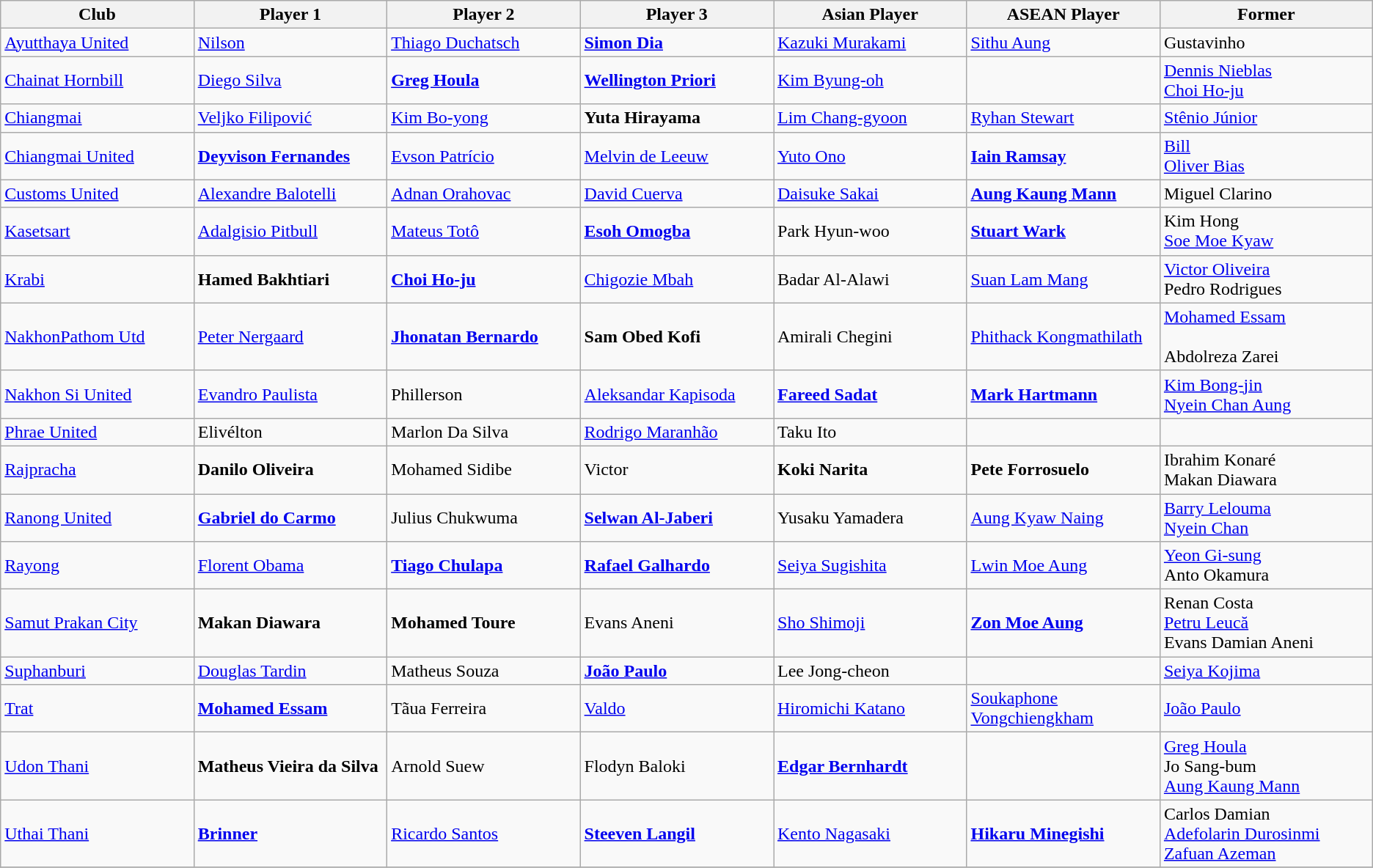<table class="wikitable sortable" style="font-size:100%;">
<tr>
<th style="width:10%">Club</th>
<th style="width:10%">Player 1</th>
<th style="width:10%">Player 2</th>
<th style="width:10%">Player 3</th>
<th style="width:10%">Asian Player</th>
<th style="width:10%">ASEAN Player</th>
<th style="width:11%">Former</th>
</tr>
<tr>
<td><a href='#'>Ayutthaya United</a></td>
<td> <a href='#'>Nilson</a></td>
<td> <a href='#'>Thiago Duchatsch</a></td>
<td><strong> <a href='#'>Simon Dia</a></strong></td>
<td> <a href='#'>Kazuki Murakami</a></td>
<td> <a href='#'>Sithu Aung</a></td>
<td> Gustavinho</td>
</tr>
<tr>
<td><a href='#'>Chainat Hornbill</a></td>
<td> <a href='#'>Diego Silva</a></td>
<td><strong> <a href='#'>Greg Houla</a></strong></td>
<td><strong> <a href='#'>Wellington Priori</a></strong></td>
<td> <a href='#'>Kim Byung-oh</a></td>
<td></td>
<td> <a href='#'>Dennis Nieblas</a> <br>  <a href='#'>Choi Ho-ju</a></td>
</tr>
<tr>
<td><a href='#'>Chiangmai</a></td>
<td> <a href='#'>Veljko Filipović</a></td>
<td> <a href='#'>Kim Bo-yong</a></td>
<td><strong> Yuta Hirayama</strong></td>
<td> <a href='#'>Lim Chang-gyoon</a></td>
<td> <a href='#'>Ryhan Stewart</a></td>
<td> <a href='#'>Stênio Júnior</a></td>
</tr>
<tr>
<td><a href='#'>Chiangmai United</a></td>
<td><strong> <a href='#'>Deyvison Fernandes</a></strong></td>
<td> <a href='#'>Evson Patrício</a></td>
<td> <a href='#'>Melvin de Leeuw</a></td>
<td> <a href='#'>Yuto Ono</a></td>
<td> <strong><a href='#'>Iain Ramsay</a></strong></td>
<td> <a href='#'>Bill</a> <br>  <a href='#'>Oliver Bias</a></td>
</tr>
<tr>
<td><a href='#'>Customs United</a></td>
<td> <a href='#'>Alexandre Balotelli</a></td>
<td> <a href='#'>Adnan Orahovac</a></td>
<td> <a href='#'>David Cuerva</a></td>
<td> <a href='#'>Daisuke Sakai</a></td>
<td><strong> <a href='#'>Aung Kaung Mann</a></strong></td>
<td> Miguel Clarino</td>
</tr>
<tr>
<td><a href='#'>Kasetsart</a></td>
<td> <a href='#'>Adalgisio Pitbull</a></td>
<td> <a href='#'>Mateus Totô</a></td>
<td><strong> <a href='#'>Esoh Omogba</a></strong></td>
<td> Park Hyun-woo</td>
<td><strong> <a href='#'>Stuart Wark</a></strong></td>
<td> Kim Hong <br>  <a href='#'>Soe Moe Kyaw</a></td>
</tr>
<tr>
<td><a href='#'>Krabi</a></td>
<td><strong> Hamed Bakhtiari</strong></td>
<td><strong> <a href='#'>Choi Ho-ju</a></strong></td>
<td> <a href='#'>Chigozie Mbah</a></td>
<td> Badar Al-Alawi</td>
<td> <a href='#'>Suan Lam Mang</a></td>
<td> <a href='#'>Victor Oliveira</a> <br>  Pedro Rodrigues</td>
</tr>
<tr>
<td><a href='#'>NakhonPathom Utd</a></td>
<td> <a href='#'>Peter Nergaard</a></td>
<td><strong> <a href='#'>Jhonatan Bernardo</a></strong></td>
<td><strong> Sam Obed Kofi</strong></td>
<td> Amirali Chegini</td>
<td> <a href='#'>Phithack Kongmathilath</a></td>
<td><a href='#'>Mohamed Essam</a> <br><br>Abdolreza Zarei</td>
</tr>
<tr>
<td><a href='#'>Nakhon Si United</a></td>
<td> <a href='#'>Evandro Paulista</a></td>
<td> Phillerson</td>
<td> <a href='#'>Aleksandar Kapisoda</a></td>
<td><strong> <a href='#'>Fareed Sadat</a></strong></td>
<td><strong> <a href='#'>Mark Hartmann</a></strong></td>
<td> <a href='#'>Kim Bong-jin</a> <br>  <a href='#'>Nyein Chan Aung</a></td>
</tr>
<tr>
<td><a href='#'>Phrae United</a></td>
<td> Elivélton</td>
<td> Marlon Da Silva</td>
<td> <a href='#'>Rodrigo Maranhão</a></td>
<td> Taku Ito</td>
<td></td>
<td></td>
</tr>
<tr>
<td><a href='#'>Rajpracha</a></td>
<td><strong> Danilo Oliveira</strong></td>
<td> Mohamed Sidibe</td>
<td> Victor</td>
<td><strong> Koki Narita</strong></td>
<td><strong> Pete Forrosuelo</strong></td>
<td> Ibrahim Konaré <br>  Makan Diawara</td>
</tr>
<tr>
<td><a href='#'>Ranong United</a></td>
<td><strong> <a href='#'>Gabriel do Carmo</a></strong></td>
<td> Julius Chukwuma</td>
<td><strong> <a href='#'>Selwan Al-Jaberi</a></strong></td>
<td> Yusaku Yamadera</td>
<td> <a href='#'>Aung Kyaw Naing</a></td>
<td> <a href='#'>Barry Lelouma</a> <br>  <a href='#'>Nyein Chan</a></td>
</tr>
<tr>
<td><a href='#'>Rayong</a></td>
<td> <a href='#'>Florent Obama</a></td>
<td><strong> <a href='#'>Tiago Chulapa</a></strong></td>
<td><strong> <a href='#'>Rafael Galhardo</a></strong></td>
<td> <a href='#'>Seiya Sugishita</a></td>
<td> <a href='#'>Lwin Moe Aung</a></td>
<td> <a href='#'>Yeon Gi-sung</a> <br>  Anto Okamura</td>
</tr>
<tr>
<td><a href='#'>Samut Prakan City</a></td>
<td><strong> Makan Diawara</strong></td>
<td><strong> Mohamed Toure</strong></td>
<td> Evans Aneni</td>
<td> <a href='#'>Sho Shimoji</a></td>
<td><strong> <a href='#'>Zon Moe Aung</a></strong></td>
<td> Renan Costa <br>  <a href='#'>Petru Leucă</a> <br>  Evans Damian Aneni</td>
</tr>
<tr>
<td><a href='#'>Suphanburi</a></td>
<td> <a href='#'>Douglas Tardin</a></td>
<td> Matheus Souza</td>
<td><strong> <a href='#'>João Paulo</a></strong></td>
<td> Lee Jong-cheon</td>
<td></td>
<td> <a href='#'>Seiya Kojima</a></td>
</tr>
<tr>
<td><a href='#'>Trat</a></td>
<td><strong> <a href='#'>Mohamed Essam</a></strong></td>
<td> Tãua Ferreira</td>
<td> <a href='#'>Valdo</a></td>
<td> <a href='#'>Hiromichi Katano</a></td>
<td> <a href='#'>Soukaphone Vongchiengkham</a></td>
<td> <a href='#'>João Paulo</a></td>
</tr>
<tr>
<td><a href='#'>Udon Thani</a></td>
<td><strong> Matheus Vieira da Silva</strong></td>
<td> Arnold Suew</td>
<td> Flodyn Baloki</td>
<td><strong> <a href='#'>Edgar Bernhardt</a></strong></td>
<td></td>
<td> <a href='#'>Greg Houla</a> <br>  Jo Sang-bum <br>  <a href='#'>Aung Kaung Mann</a></td>
</tr>
<tr>
<td><a href='#'>Uthai Thani</a></td>
<td><strong> <a href='#'>Brinner</a></strong></td>
<td> <a href='#'>Ricardo Santos</a></td>
<td><strong> <a href='#'>Steeven Langil</a></strong></td>
<td> <a href='#'>Kento Nagasaki</a></td>
<td> <strong><a href='#'>Hikaru Minegishi</a></strong></td>
<td> Carlos Damian <br>  <a href='#'>Adefolarin Durosinmi</a><br> <a href='#'>Zafuan Azeman</a></td>
</tr>
<tr>
</tr>
</table>
